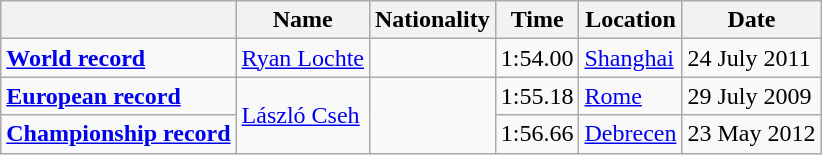<table class=wikitable style=text-align:left>
<tr>
<th></th>
<th>Name</th>
<th>Nationality</th>
<th>Time</th>
<th>Location</th>
<th>Date</th>
</tr>
<tr>
<td><strong><a href='#'>World record</a></strong></td>
<td><a href='#'>Ryan Lochte</a></td>
<td></td>
<td>1:54.00</td>
<td><a href='#'>Shanghai</a></td>
<td>24 July 2011</td>
</tr>
<tr>
<td><strong><a href='#'>European record</a></strong></td>
<td rowspan=2><a href='#'>László Cseh</a></td>
<td rowspan=2></td>
<td>1:55.18</td>
<td><a href='#'>Rome</a></td>
<td>29 July 2009</td>
</tr>
<tr>
<td><strong><a href='#'>Championship record</a></strong></td>
<td>1:56.66</td>
<td><a href='#'>Debrecen</a></td>
<td>23 May 2012</td>
</tr>
</table>
